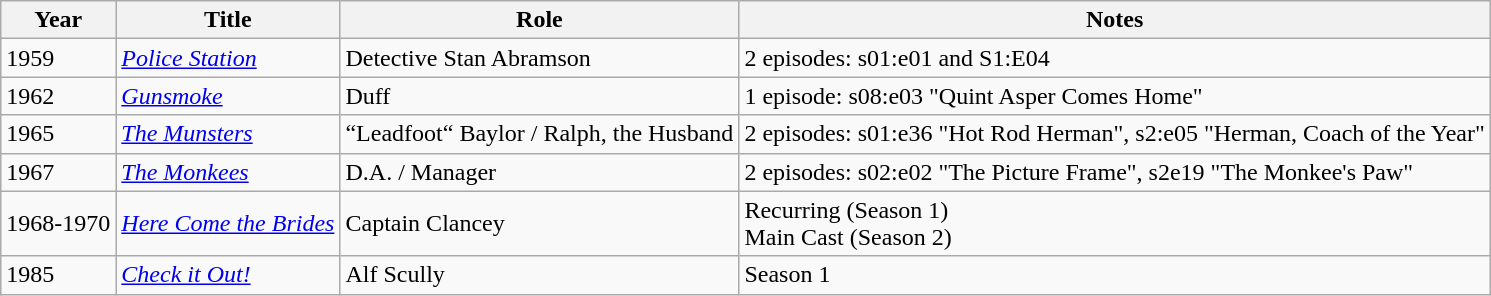<table class="wikitable sortable">
<tr>
<th>Year</th>
<th>Title</th>
<th>Role</th>
<th class="unsortable">Notes</th>
</tr>
<tr>
<td>1959</td>
<td><em><a href='#'>Police Station</a></em></td>
<td>Detective Stan Abramson</td>
<td>2 episodes: s01:e01 and S1:E04</td>
</tr>
<tr>
<td>1962</td>
<td><em><a href='#'>Gunsmoke</a></em></td>
<td>Duff</td>
<td>1 episode: s08:e03 "Quint Asper Comes Home"</td>
</tr>
<tr>
<td>1965</td>
<td data-sort-value="Munsters, The"><em><a href='#'>The Munsters</a></em></td>
<td>“Leadfoot“ Baylor / Ralph, the Husband</td>
<td>2 episodes: s01:e36 "Hot Rod Herman", s2:e05 "Herman, Coach of the Year"</td>
</tr>
<tr>
<td>1967</td>
<td data-sort-value="Monkees, The"><em><a href='#'>The Monkees</a></em></td>
<td>D.A. / Manager</td>
<td>2 episodes: s02:e02 "The Picture Frame", s2e19 "The Monkee's Paw"</td>
</tr>
<tr>
<td>1968-1970</td>
<td><em><a href='#'>Here Come the Brides</a></em></td>
<td>Captain Clancey</td>
<td>Recurring (Season 1)<br>Main Cast (Season 2)</td>
</tr>
<tr>
<td>1985</td>
<td><em><a href='#'>Check it Out!</a></em></td>
<td>Alf Scully</td>
<td>Season 1</td>
</tr>
</table>
